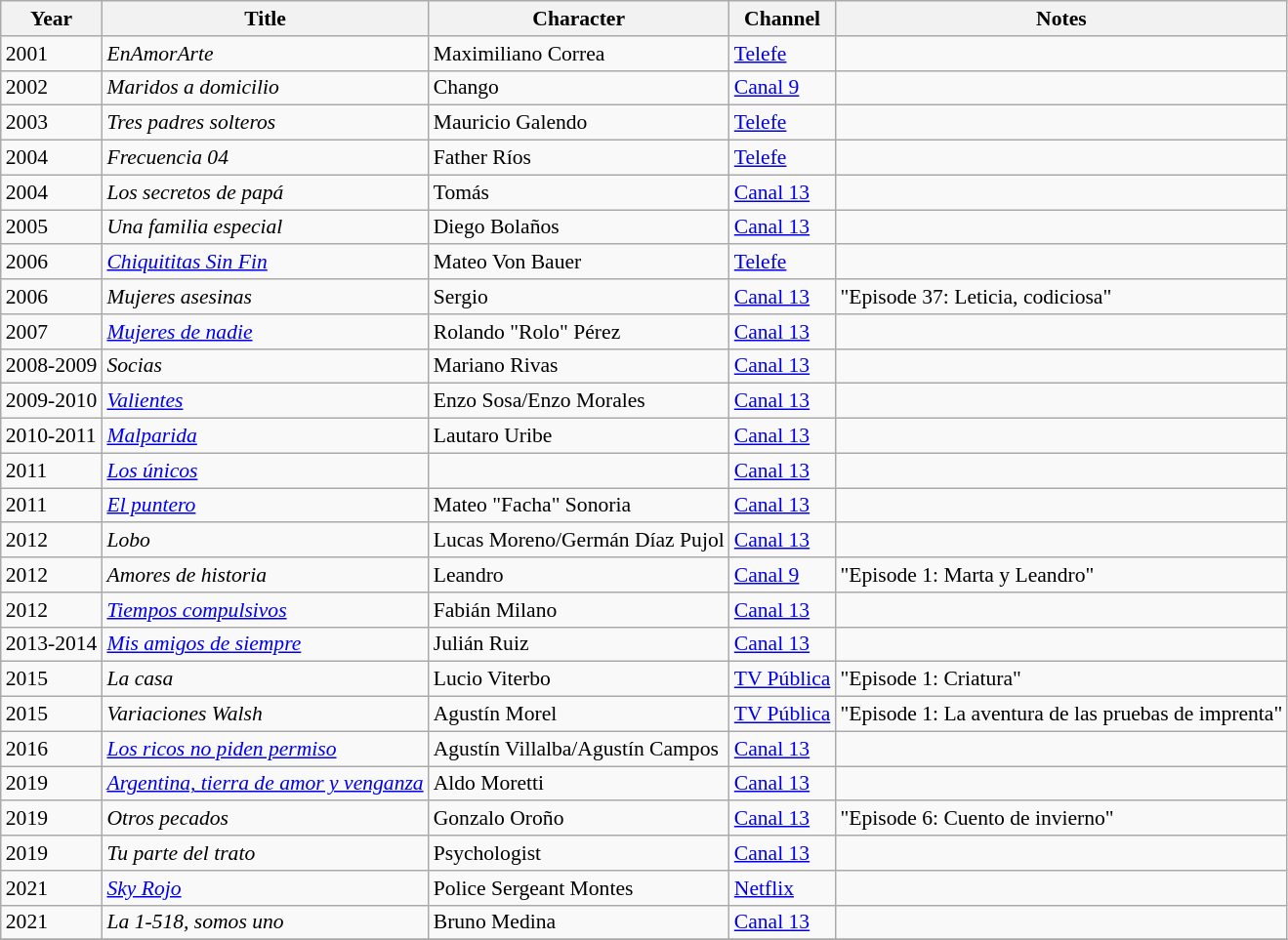<table class="wikitable" style="font-size: 90%;">
<tr>
<th>Year</th>
<th>Title</th>
<th>Character</th>
<th>Channel</th>
<th>Notes</th>
</tr>
<tr>
<td>2001</td>
<td><em>EnAmorArte</em></td>
<td>Maximiliano Correa</td>
<td><a href='#'>Telefe</a></td>
<td></td>
</tr>
<tr>
<td>2002</td>
<td><em>Maridos a domicilio</em></td>
<td>Chango</td>
<td><a href='#'>Canal 9</a></td>
<td></td>
</tr>
<tr>
<td>2003</td>
<td><em>Tres padres solteros</em></td>
<td>Mauricio Galendo</td>
<td><a href='#'>Telefe</a></td>
<td></td>
</tr>
<tr>
<td>2004</td>
<td><em>Frecuencia 04</em></td>
<td>Father Ríos</td>
<td><a href='#'>Telefe</a></td>
<td></td>
</tr>
<tr>
<td>2004</td>
<td><em>Los secretos de papá</em></td>
<td>Tomás</td>
<td><a href='#'>Canal 13</a></td>
<td></td>
</tr>
<tr>
<td>2005</td>
<td><em>Una familia especial</em></td>
<td>Diego Bolaños</td>
<td><a href='#'>Canal 13</a></td>
<td></td>
</tr>
<tr>
<td>2006</td>
<td><em><a href='#'>Chiquititas Sin Fin</a></em></td>
<td>Mateo Von Bauer</td>
<td><a href='#'>Telefe</a></td>
<td></td>
</tr>
<tr>
<td>2006</td>
<td><em>Mujeres asesinas</em></td>
<td>Sergio</td>
<td><a href='#'>Canal 13</a></td>
<td>"Episode 37: Leticia, codiciosa"</td>
</tr>
<tr>
<td>2007</td>
<td><em><a href='#'>Mujeres de nadie</a></em></td>
<td>Rolando "Rolo" Pérez</td>
<td><a href='#'>Canal 13</a></td>
<td></td>
</tr>
<tr>
<td>2008-2009</td>
<td><em>Socias</em></td>
<td>Mariano Rivas</td>
<td><a href='#'>Canal 13</a></td>
<td></td>
</tr>
<tr>
<td>2009-2010</td>
<td><em><a href='#'>Valientes</a></em></td>
<td>Enzo Sosa/Enzo Morales</td>
<td><a href='#'>Canal 13</a></td>
<td></td>
</tr>
<tr>
<td>2010-2011</td>
<td><em><a href='#'>Malparida</a></em></td>
<td>Lautaro Uribe</td>
<td><a href='#'>Canal 13</a></td>
<td></td>
</tr>
<tr>
<td>2011</td>
<td><em><a href='#'>Los únicos</a></em></td>
<td></td>
<td><a href='#'>Canal 13</a></td>
<td></td>
</tr>
<tr>
<td>2011</td>
<td><em><a href='#'>El puntero</a></em></td>
<td>Mateo "Facha" Sonoria</td>
<td><a href='#'>Canal 13</a></td>
<td></td>
</tr>
<tr>
<td>2012</td>
<td><em>Lobo</em></td>
<td>Lucas Moreno/Germán Díaz Pujol</td>
<td><a href='#'>Canal 13</a></td>
<td></td>
</tr>
<tr>
<td>2012</td>
<td><em>Amores de historia</em></td>
<td>Leandro</td>
<td><a href='#'>Canal 9</a></td>
<td>"Episode 1: Marta y Leandro"</td>
</tr>
<tr>
<td>2012</td>
<td><em><a href='#'>Tiempos compulsivos</a></em></td>
<td>Fabián Milano</td>
<td><a href='#'>Canal 13</a></td>
<td></td>
</tr>
<tr>
<td>2013-2014</td>
<td><em><a href='#'>Mis amigos de siempre</a></em></td>
<td>Julián Ruiz</td>
<td><a href='#'>Canal 13</a></td>
<td></td>
</tr>
<tr>
<td>2015</td>
<td><em>La casa</em></td>
<td>Lucio Viterbo</td>
<td><a href='#'>TV Pública</a></td>
<td>"Episode 1: Criatura"</td>
</tr>
<tr>
<td>2015</td>
<td><em>Variaciones Walsh</em></td>
<td>Agustín Morel</td>
<td><a href='#'>TV Pública</a></td>
<td>"Episode 1: La aventura de las pruebas de imprenta"</td>
</tr>
<tr>
<td>2016</td>
<td><em><a href='#'>Los ricos no piden permiso</a></em></td>
<td>Agustín Villalba/Agustín Campos</td>
<td><a href='#'>Canal 13</a></td>
<td></td>
</tr>
<tr>
<td>2019</td>
<td><em><a href='#'>Argentina, tierra de amor y venganza</a></em></td>
<td>Aldo Moretti</td>
<td><a href='#'>Canal 13</a></td>
<td></td>
</tr>
<tr>
<td>2019</td>
<td><em>Otros pecados</em></td>
<td>Gonzalo Oroño</td>
<td><a href='#'>Canal 13</a></td>
<td>"Episode 6: Cuento de invierno"</td>
</tr>
<tr>
<td>2019</td>
<td><em>Tu parte del trato</em></td>
<td>Psychologist</td>
<td><a href='#'>Canal 13</a></td>
<td></td>
</tr>
<tr>
<td>2021</td>
<td><em><a href='#'>Sky Rojo</a></em></td>
<td>Police Sergeant Montes</td>
<td><a href='#'>Netflix</a></td>
<td></td>
</tr>
<tr>
<td>2021</td>
<td><em>La 1-518, somos uno</em></td>
<td>Bruno Medina</td>
<td><a href='#'>Canal 13</a></td>
<td></td>
</tr>
<tr>
</tr>
</table>
